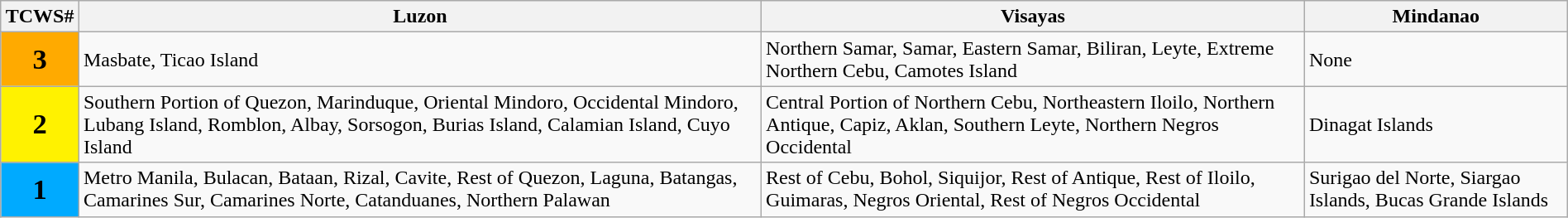<table class="wikitable" style="margin:1em auto 1em auto;">
<tr>
<th width="5%">TCWS#</th>
<th>Luzon</th>
<th>Visayas</th>
<th>Mindanao</th>
</tr>
<tr>
<th style="background-color:#FFAA00;"><big><big>3</big></big></th>
<td>Masbate, Ticao Island</td>
<td>Northern Samar, Samar, Eastern Samar, Biliran, Leyte, Extreme Northern Cebu, Camotes Island</td>
<td>None</td>
</tr>
<tr>
<th style="background-color:#FFF200;"><big><big>2</big></big></th>
<td>Southern Portion of Quezon, Marinduque, Oriental Mindoro, Occidental Mindoro, Lubang Island, Romblon, Albay, Sorsogon, Burias Island, Calamian Island, Cuyo Island</td>
<td>Central Portion of Northern Cebu, Northeastern Iloilo, Northern Antique, Capiz, Aklan, Southern Leyte, Northern Negros Occidental</td>
<td>Dinagat Islands</td>
</tr>
<tr>
<th style="background-color:#00AAFF;"><big><big>1</big></big></th>
<td>Metro Manila, Bulacan, Bataan, Rizal, Cavite, Rest of Quezon, Laguna, Batangas, Camarines Sur, Camarines Norte, Catanduanes, Northern Palawan</td>
<td>Rest of Cebu, Bohol, Siquijor, Rest of Antique, Rest of Iloilo, Guimaras, Negros Oriental, Rest of Negros Occidental</td>
<td>Surigao del Norte, Siargao Islands, Bucas Grande Islands</td>
</tr>
</table>
